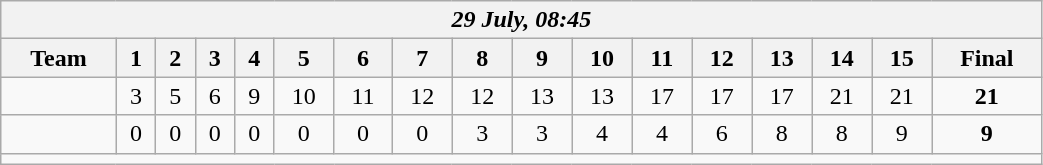<table class=wikitable style="text-align:center; width: 55%">
<tr>
<th colspan=17><em>29 July, 08:45</em></th>
</tr>
<tr>
<th>Team</th>
<th>1</th>
<th>2</th>
<th>3</th>
<th>4</th>
<th>5</th>
<th>6</th>
<th>7</th>
<th>8</th>
<th>9</th>
<th>10</th>
<th>11</th>
<th>12</th>
<th>13</th>
<th>14</th>
<th>15</th>
<th>Final</th>
</tr>
<tr>
<td align=left><strong></strong></td>
<td>3</td>
<td>5</td>
<td>6</td>
<td>9</td>
<td>10</td>
<td>11</td>
<td>12</td>
<td>12</td>
<td>13</td>
<td>13</td>
<td>17</td>
<td>17</td>
<td>17</td>
<td>21</td>
<td>21</td>
<td><strong>21</strong></td>
</tr>
<tr>
<td align=left></td>
<td>0</td>
<td>0</td>
<td>0</td>
<td>0</td>
<td>0</td>
<td>0</td>
<td>0</td>
<td>3</td>
<td>3</td>
<td>4</td>
<td>4</td>
<td>6</td>
<td>8</td>
<td>8</td>
<td>9</td>
<td><strong>9</strong></td>
</tr>
<tr>
<td colspan=17></td>
</tr>
</table>
